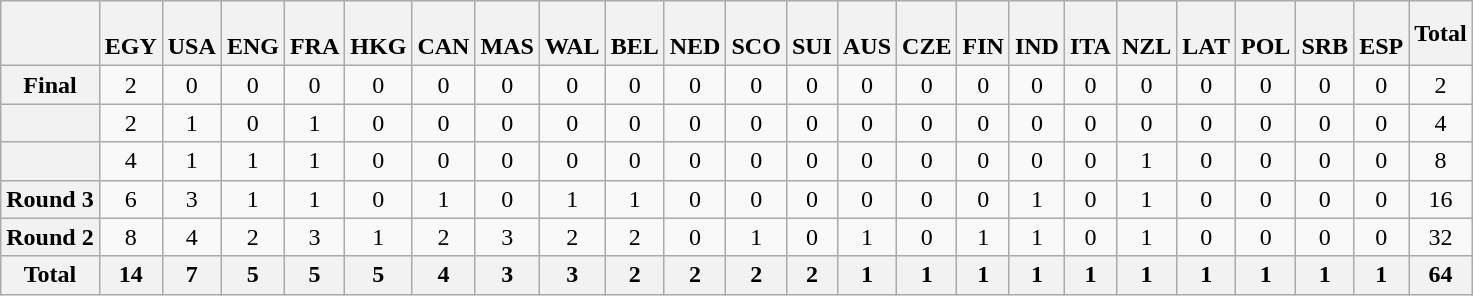<table class="wikitable">
<tr>
<th></th>
<th> <br>EGY</th>
<th> <br>USA</th>
<th> <br>ENG</th>
<th> <br>FRA</th>
<th> <br>HKG</th>
<th> <br>CAN</th>
<th> <br>MAS</th>
<th> <br>WAL</th>
<th> <br>BEL</th>
<th> <br>NED</th>
<th> <br>SCO</th>
<th> <br>SUI</th>
<th> <br>AUS</th>
<th> <br>CZE</th>
<th> <br>FIN</th>
<th> <br>IND</th>
<th> <br>ITA</th>
<th> <br>NZL</th>
<th> <br>LAT</th>
<th> <br>POL</th>
<th> <br>SRB</th>
<th> <br>ESP</th>
<th>Total</th>
</tr>
<tr align="center">
<th>Final</th>
<td>2</td>
<td>0</td>
<td>0</td>
<td>0</td>
<td>0</td>
<td>0</td>
<td>0</td>
<td>0</td>
<td>0</td>
<td>0</td>
<td>0</td>
<td>0</td>
<td>0</td>
<td>0</td>
<td>0</td>
<td>0</td>
<td>0</td>
<td>0</td>
<td>0</td>
<td>0</td>
<td>0</td>
<td>0</td>
<td>2</td>
</tr>
<tr align="center">
<th></th>
<td>2</td>
<td>1</td>
<td>0</td>
<td>1</td>
<td>0</td>
<td>0</td>
<td>0</td>
<td>0</td>
<td>0</td>
<td>0</td>
<td>0</td>
<td>0</td>
<td>0</td>
<td>0</td>
<td>0</td>
<td>0</td>
<td>0</td>
<td>0</td>
<td>0</td>
<td>0</td>
<td>0</td>
<td>0</td>
<td>4</td>
</tr>
<tr align="center">
<th></th>
<td>4</td>
<td>1</td>
<td>1</td>
<td>1</td>
<td>0</td>
<td>0</td>
<td>0</td>
<td>0</td>
<td>0</td>
<td>0</td>
<td>0</td>
<td>0</td>
<td>0</td>
<td>0</td>
<td>0</td>
<td>0</td>
<td>0</td>
<td>1</td>
<td>0</td>
<td>0</td>
<td>0</td>
<td>0</td>
<td>8</td>
</tr>
<tr align="center">
<th>Round 3</th>
<td>6</td>
<td>3</td>
<td>1</td>
<td>1</td>
<td>0</td>
<td>1</td>
<td>0</td>
<td>1</td>
<td>1</td>
<td>0</td>
<td>0</td>
<td>0</td>
<td>0</td>
<td>0</td>
<td>0</td>
<td>1</td>
<td>0</td>
<td>1</td>
<td>0</td>
<td>0</td>
<td>0</td>
<td>0</td>
<td>16</td>
</tr>
<tr align="center">
<th>Round 2</th>
<td>8</td>
<td>4</td>
<td>2</td>
<td>3</td>
<td>1</td>
<td>2</td>
<td>3</td>
<td>2</td>
<td>2</td>
<td>0</td>
<td>1</td>
<td>0</td>
<td>1</td>
<td>0</td>
<td>1</td>
<td>1</td>
<td>0</td>
<td>1</td>
<td>0</td>
<td>0</td>
<td>0</td>
<td>0</td>
<td>32</td>
</tr>
<tr align="center">
<th>Total</th>
<th>14</th>
<th>7</th>
<th>5</th>
<th>5</th>
<th>5</th>
<th>4</th>
<th>3</th>
<th>3</th>
<th>2</th>
<th>2</th>
<th>2</th>
<th>2</th>
<th>1</th>
<th>1</th>
<th>1</th>
<th>1</th>
<th>1</th>
<th>1</th>
<th>1</th>
<th>1</th>
<th>1</th>
<th>1</th>
<th>64</th>
</tr>
</table>
